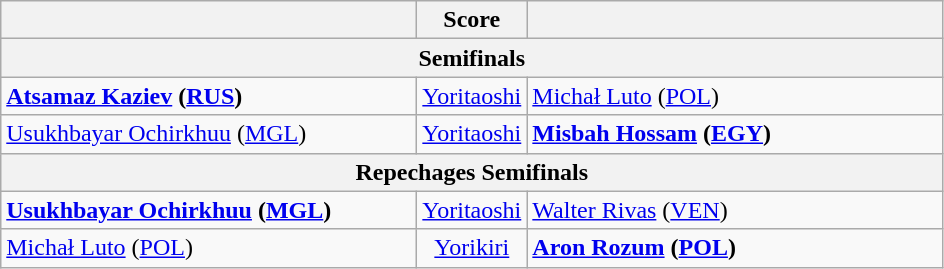<table class="wikitable" style="text-align: left; ">
<tr>
<th align="right" width="270"></th>
<th width="65">Score</th>
<th align="left" width="270"></th>
</tr>
<tr>
<th colspan=3>Semifinals</th>
</tr>
<tr>
<td><strong> <a href='#'>Atsamaz Kaziev</a> (<a href='#'>RUS</a>)</strong></td>
<td align="center"><a href='#'>Yoritaoshi</a></td>
<td> <a href='#'>Michał Luto</a> (<a href='#'>POL</a>)</td>
</tr>
<tr>
<td> <a href='#'>Usukhbayar Ochirkhuu</a> (<a href='#'>MGL</a>)</td>
<td align="center"><a href='#'>Yoritaoshi</a></td>
<td><strong> <a href='#'>Misbah Hossam</a> (<a href='#'>EGY</a>)</strong></td>
</tr>
<tr>
<th colspan=3>Repechages Semifinals</th>
</tr>
<tr>
<td><strong> <a href='#'>Usukhbayar Ochirkhuu</a> (<a href='#'>MGL</a>)</strong></td>
<td align="center"><a href='#'>Yoritaoshi</a></td>
<td> <a href='#'>Walter Rivas</a> (<a href='#'>VEN</a>)</td>
</tr>
<tr>
<td> <a href='#'>Michał Luto</a> (<a href='#'>POL</a>)</td>
<td align="center"><a href='#'>Yorikiri</a></td>
<td><strong> <a href='#'>Aron Rozum</a> (<a href='#'>POL</a>)</strong></td>
</tr>
</table>
